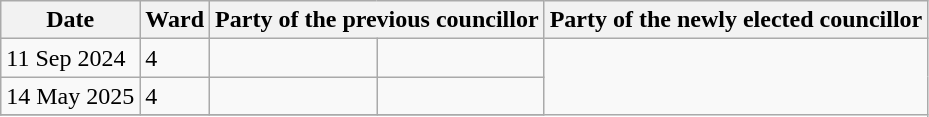<table class="wikitable">
<tr>
<th>Date</th>
<th>Ward</th>
<th colspan=2>Party of the previous councillor</th>
<th colspan=2>Party of the newly elected councillor</th>
</tr>
<tr>
<td>11 Sep 2024</td>
<td>4</td>
<td></td>
<td></td>
</tr>
<tr>
<td>14 May 2025</td>
<td>4</td>
<td></td>
<td></td>
</tr>
<tr>
</tr>
</table>
